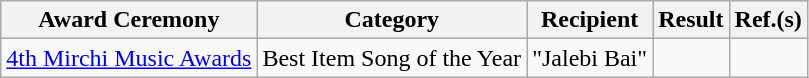<table class="wikitable">
<tr>
<th>Award Ceremony</th>
<th>Category</th>
<th>Recipient</th>
<th>Result</th>
<th>Ref.(s)</th>
</tr>
<tr>
<td><a href='#'>4th Mirchi Music Awards</a></td>
<td>Best Item Song of the Year</td>
<td>"Jalebi Bai"</td>
<td></td>
<td></td>
</tr>
</table>
